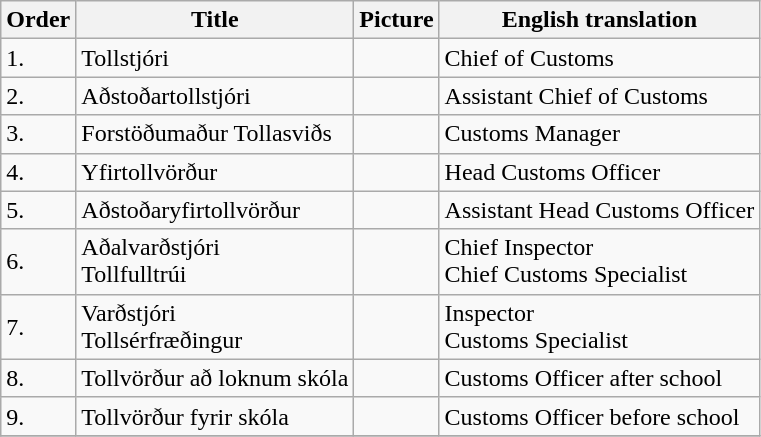<table class="wikitable">
<tr>
<th>Order</th>
<th>Title</th>
<th>Picture</th>
<th>English translation</th>
</tr>
<tr>
<td>1.</td>
<td>Tollstjóri</td>
<td></td>
<td>Chief of Customs</td>
</tr>
<tr>
<td>2.</td>
<td>Aðstoðartollstjóri</td>
<td></td>
<td>Assistant Chief of Customs</td>
</tr>
<tr>
<td>3.</td>
<td>Forstöðumaður Tollasviðs</td>
<td></td>
<td>Customs Manager</td>
</tr>
<tr>
<td>4.</td>
<td>Yfirtollvörður</td>
<td></td>
<td>Head Customs Officer</td>
</tr>
<tr>
<td>5.</td>
<td>Aðstoðaryfirtollvörður</td>
<td></td>
<td>Assistant Head Customs Officer</td>
</tr>
<tr>
<td>6.</td>
<td>Aðalvarðstjóri <br> Tollfulltrúi</td>
<td></td>
<td>Chief Inspector <br>  Chief Customs Specialist</td>
</tr>
<tr>
<td>7.</td>
<td>Varðstjóri <br> Tollsérfræðingur</td>
<td></td>
<td>Inspector <br> Customs Specialist</td>
</tr>
<tr>
<td>8.</td>
<td>Tollvörður að loknum skóla</td>
<td></td>
<td>Customs Officer after school</td>
</tr>
<tr>
<td>9.</td>
<td>Tollvörður fyrir skóla</td>
<td></td>
<td>Customs Officer before school</td>
</tr>
<tr>
</tr>
</table>
